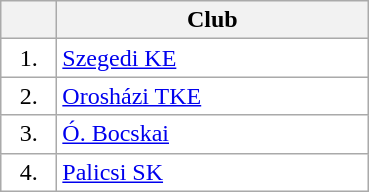<table class="wikitable">
<tr>
<th width="30"></th>
<th width="200">Club</th>
</tr>
<tr bgcolor="#FFFFFF" align="center">
<td>1.</td>
<td align="left"><a href='#'>Szegedi KE</a></td>
</tr>
<tr bgcolor="#FFFFFF" align="center">
<td>2.</td>
<td align="left"><a href='#'>Orosházi TKE</a></td>
</tr>
<tr bgcolor="#FFFFFF" align="center">
<td>3.</td>
<td align="left"><a href='#'>Ó. Bocskai</a></td>
</tr>
<tr bgcolor="#FFFFFF" align="center">
<td>4.</td>
<td align="left"><a href='#'>Palicsi SK</a></td>
</tr>
</table>
